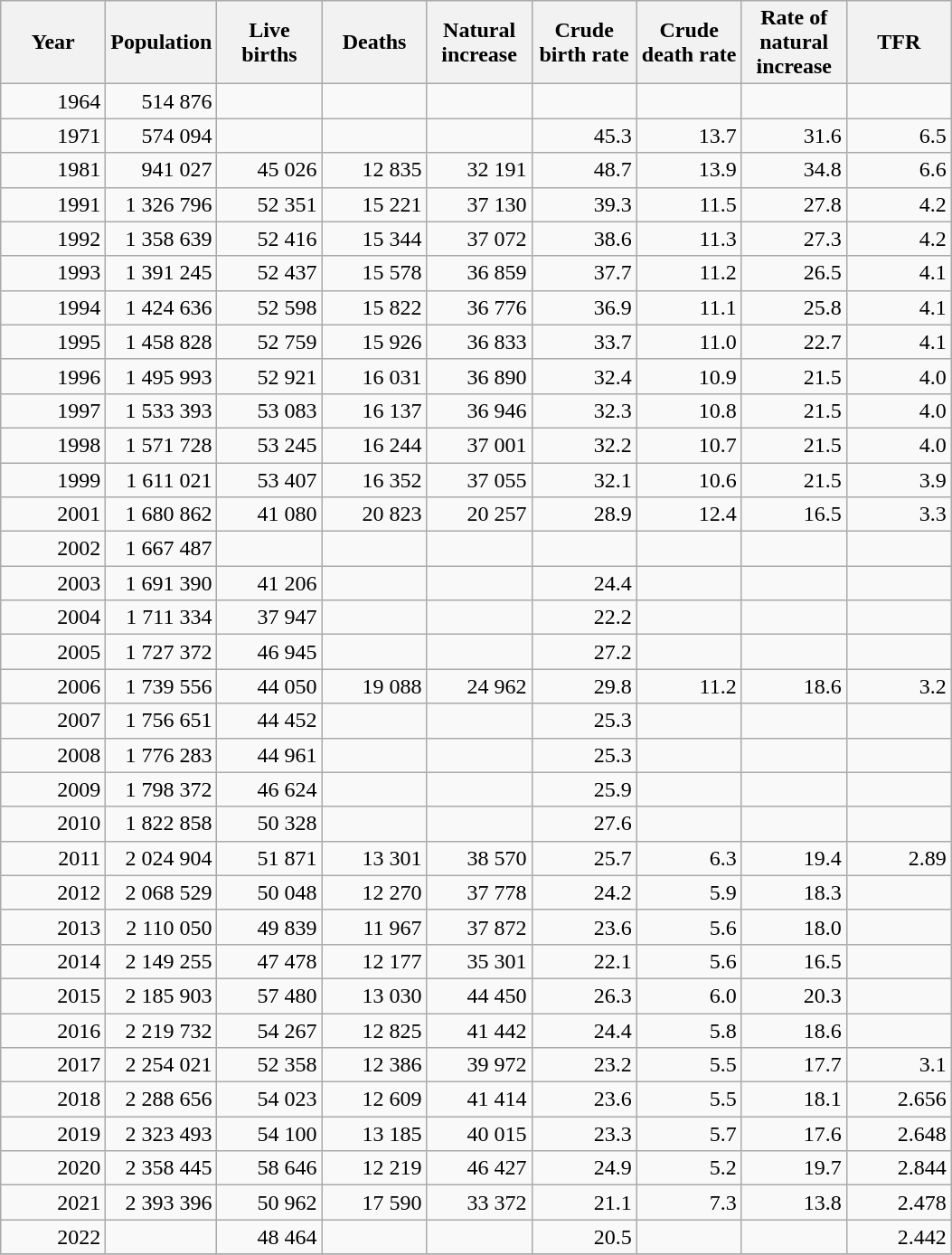<table class="wikitable">
<tr>
<th width="70">Year</th>
<th width="70">Population</th>
<th width="70">Live births</th>
<th width="70">Deaths</th>
<th width="70">Natural increase</th>
<th width="70">Crude birth rate</th>
<th width="70">Crude death rate</th>
<th width="70">Rate of natural increase</th>
<th width="70">TFR</th>
</tr>
<tr>
<td align="right">1964</td>
<td align="right">514 876</td>
<td align="right"></td>
<td align="right"></td>
<td align="right"></td>
<td align="right"></td>
<td align="right"></td>
<td align="right"></td>
<td align="right"></td>
</tr>
<tr>
<td align="right">1971</td>
<td align="right">574 094</td>
<td align="right"></td>
<td align="right"></td>
<td align="right"></td>
<td align="right">45.3</td>
<td align="right">13.7</td>
<td align="right">31.6</td>
<td align="right">6.5</td>
</tr>
<tr>
<td align="right">1981</td>
<td align="right">941 027</td>
<td align="right">45 026</td>
<td align="right">12 835</td>
<td align="right">32 191</td>
<td align="right">48.7</td>
<td align="right">13.9</td>
<td align="right">34.8</td>
<td align="right">6.6</td>
</tr>
<tr>
<td align="right">1991</td>
<td align="right">1 326 796</td>
<td align="right">52 351</td>
<td align="right">15 221</td>
<td align="right">37 130</td>
<td align="right">39.3</td>
<td align="right">11.5</td>
<td align="right">27.8</td>
<td align="right">4.2</td>
</tr>
<tr>
<td align="right">1992</td>
<td align="right">1 358 639</td>
<td align="right">52 416</td>
<td align="right">15 344</td>
<td align="right">37 072</td>
<td align="right">38.6</td>
<td align="right">11.3</td>
<td align="right">27.3</td>
<td align="right">4.2</td>
</tr>
<tr>
<td align="right">1993</td>
<td align="right">1 391 245</td>
<td align="right">52 437</td>
<td align="right">15 578</td>
<td align="right">36 859</td>
<td align="right">37.7</td>
<td align="right">11.2</td>
<td align="right">26.5</td>
<td align="right">4.1</td>
</tr>
<tr>
<td align="right">1994</td>
<td align="right">1 424 636</td>
<td align="right">52 598</td>
<td align="right">15 822</td>
<td align="right">36 776</td>
<td align="right">36.9</td>
<td align="right">11.1</td>
<td align="right">25.8</td>
<td align="right">4.1</td>
</tr>
<tr>
<td align="right">1995</td>
<td align="right">1 458 828</td>
<td align="right">52 759</td>
<td align="right">15 926</td>
<td align="right">36 833</td>
<td align="right">33.7</td>
<td align="right">11.0</td>
<td align="right">22.7</td>
<td align="right">4.1</td>
</tr>
<tr>
<td align="right">1996</td>
<td align="right">1 495 993</td>
<td align="right">52 921</td>
<td align="right">16 031</td>
<td align="right">36 890</td>
<td align="right">32.4</td>
<td align="right">10.9</td>
<td align="right">21.5</td>
<td align="right">4.0</td>
</tr>
<tr>
<td align="right">1997</td>
<td align="right">1 533 393</td>
<td align="right">53 083</td>
<td align="right">16 137</td>
<td align="right">36 946</td>
<td align="right">32.3</td>
<td align="right">10.8</td>
<td align="right">21.5</td>
<td align="right">4.0</td>
</tr>
<tr>
<td align="right">1998</td>
<td align="right">1 571 728</td>
<td align="right">53 245</td>
<td align="right">16 244</td>
<td align="right">37 001</td>
<td align="right">32.2</td>
<td align="right">10.7</td>
<td align="right">21.5</td>
<td align="right">4.0</td>
</tr>
<tr>
<td align="right">1999</td>
<td align="right">1 611 021</td>
<td align="right">53 407</td>
<td align="right">16 352</td>
<td align="right">37 055</td>
<td align="right">32.1</td>
<td align="right">10.6</td>
<td align="right">21.5</td>
<td align="right">3.9</td>
</tr>
<tr>
<td align="right">2001</td>
<td align="right">1 680 862</td>
<td align="right">41 080</td>
<td align="right">20 823</td>
<td align="right">20 257</td>
<td align="right">28.9</td>
<td align="right">12.4</td>
<td align="right">16.5</td>
<td align="right">3.3</td>
</tr>
<tr>
<td align="right">2002</td>
<td align="right">1 667 487</td>
<td align="right"></td>
<td align="right"></td>
<td align="right"></td>
<td align="right"></td>
<td align="right"></td>
<td align="right"></td>
<td align="right"></td>
</tr>
<tr>
<td align="right">2003</td>
<td align="right">1 691 390</td>
<td align="right">41 206</td>
<td align="right"></td>
<td align="right"></td>
<td align="right">24.4</td>
<td align="right"></td>
<td align="right"></td>
<td align="right"></td>
</tr>
<tr>
<td align="right">2004</td>
<td align="right">1 711 334</td>
<td align="right">37 947</td>
<td align="right"></td>
<td align="right"></td>
<td align="right">22.2</td>
<td align="right"></td>
<td align="right"></td>
<td align="right"></td>
</tr>
<tr>
<td align="right">2005</td>
<td align="right">1 727 372</td>
<td align="right">46 945</td>
<td align="right"></td>
<td align="right"></td>
<td align="right">27.2</td>
<td align="right"></td>
<td align="right"></td>
<td align="right"></td>
</tr>
<tr>
<td align="right">2006</td>
<td align="right">1 739 556</td>
<td align="right">44 050</td>
<td align="right">19 088</td>
<td align="right">24 962</td>
<td align="right">29.8</td>
<td align="right">11.2</td>
<td align="right">18.6</td>
<td align="right">3.2</td>
</tr>
<tr>
<td align="right">2007</td>
<td align="right">1 756 651</td>
<td align="right">44 452</td>
<td align="right"></td>
<td align="right"></td>
<td align="right">25.3</td>
<td align="right"></td>
<td align="right"></td>
<td align="right"></td>
</tr>
<tr>
<td align="right">2008</td>
<td align="right">1 776 283</td>
<td align="right">44 961</td>
<td align="right"></td>
<td align="right"></td>
<td align="right">25.3</td>
<td align="right"></td>
<td align="right"></td>
<td align="right"></td>
</tr>
<tr>
<td align="right">2009</td>
<td align="right">1 798 372</td>
<td align="right">46 624</td>
<td align="right"></td>
<td align="right"></td>
<td align="right">25.9</td>
<td align="right"></td>
<td align="right"></td>
<td align="right"></td>
</tr>
<tr>
<td align="right">2010</td>
<td align="right">1 822 858</td>
<td align="right">50 328</td>
<td align="right"></td>
<td align="right"></td>
<td align="right">27.6</td>
<td align="right"></td>
<td align="right"></td>
<td align="right"></td>
</tr>
<tr>
<td align="right">2011</td>
<td align="right">2 024 904</td>
<td align="right">51 871</td>
<td align="right">13 301</td>
<td align="right">38 570</td>
<td align="right">25.7</td>
<td align="right">6.3</td>
<td align="right">19.4</td>
<td align="right">2.89</td>
</tr>
<tr>
<td align="right">2012</td>
<td align="right">2 068 529</td>
<td align="right">50 048</td>
<td align="right">12 270</td>
<td align="right">37 778</td>
<td align="right">24.2</td>
<td align="right">5.9</td>
<td align="right">18.3</td>
<td align="right"></td>
</tr>
<tr>
<td align="right">2013</td>
<td align="right">2 110 050</td>
<td align="right">49 839</td>
<td align="right">11 967</td>
<td align="right">37 872</td>
<td align="right">23.6</td>
<td align="right">5.6</td>
<td align="right">18.0</td>
<td align="right"></td>
</tr>
<tr>
<td align="right">2014</td>
<td align="right">2 149 255</td>
<td align="right">47 478</td>
<td align="right">12 177</td>
<td align="right">35 301</td>
<td align="right">22.1</td>
<td align="right">5.6</td>
<td align="right">16.5</td>
<td align="right"></td>
</tr>
<tr>
<td align="right">2015</td>
<td align="right">2 185 903</td>
<td align="right">57 480</td>
<td align="right">13 030</td>
<td align="right">44 450</td>
<td align="right">26.3</td>
<td align="right">6.0</td>
<td align="right">20.3</td>
<td align="right"></td>
</tr>
<tr>
<td align="right">2016</td>
<td align="right">2 219 732</td>
<td align="right">54 267</td>
<td align="right">12 825</td>
<td align="right">41 442</td>
<td align="right">24.4</td>
<td align="right">5.8</td>
<td align="right">18.6</td>
<td align="right"></td>
</tr>
<tr>
<td align="right">2017</td>
<td align="right">2 254 021</td>
<td align="right">52 358</td>
<td align="right">12 386</td>
<td align="right">39 972</td>
<td align="right">23.2</td>
<td align="right">5.5</td>
<td align="right">17.7</td>
<td align="right">3.1</td>
</tr>
<tr>
<td align="right">2018</td>
<td align="right">2 288 656</td>
<td align="right">54 023</td>
<td align="right">12 609</td>
<td align="right">41 414</td>
<td align="right">23.6</td>
<td align="right">5.5</td>
<td align="right">18.1</td>
<td align="right">2.656</td>
</tr>
<tr>
<td align="right">2019</td>
<td align="right">2 323 493</td>
<td align="right">54 100</td>
<td align="right">13 185</td>
<td align="right">40 015</td>
<td align="right">23.3</td>
<td align="right">5.7</td>
<td align="right">17.6</td>
<td align="right">2.648</td>
</tr>
<tr>
<td align="right">2020</td>
<td align="right">2 358 445</td>
<td align="right">58 646</td>
<td align="right">12 219</td>
<td align="right">46 427</td>
<td align="right">24.9</td>
<td align="right">5.2</td>
<td align="right">19.7</td>
<td align="right">2.844</td>
</tr>
<tr>
<td align="right">2021</td>
<td align="right">2 393 396</td>
<td align="right">50 962</td>
<td align="right">17 590</td>
<td align="right">33 372</td>
<td align="right">21.1</td>
<td align="right">7.3</td>
<td align="right">13.8</td>
<td align="right">2.478</td>
</tr>
<tr>
<td align="right">2022</td>
<td align="right"></td>
<td align="right">48 464</td>
<td align="right"></td>
<td align="right"></td>
<td align="right">20.5</td>
<td align="right"></td>
<td align="right"></td>
<td align="right">2.442</td>
</tr>
<tr>
</tr>
</table>
